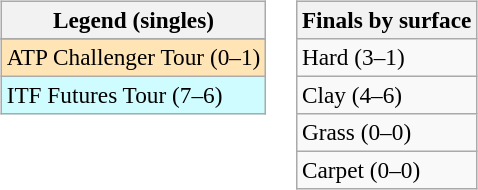<table>
<tr valign=top>
<td><br><table class=wikitable style=font-size:97%>
<tr>
<th>Legend (singles)</th>
</tr>
<tr bgcolor=e5d1cb>
</tr>
<tr bgcolor=moccasin>
<td>ATP Challenger Tour (0–1)</td>
</tr>
<tr bgcolor=cffcff>
<td>ITF Futures Tour (7–6)</td>
</tr>
</table>
</td>
<td><br><table class=wikitable style=font-size:97%>
<tr>
<th>Finals by surface</th>
</tr>
<tr>
<td>Hard (3–1)</td>
</tr>
<tr>
<td>Clay (4–6)</td>
</tr>
<tr>
<td>Grass (0–0)</td>
</tr>
<tr>
<td>Carpet (0–0)</td>
</tr>
</table>
</td>
</tr>
</table>
